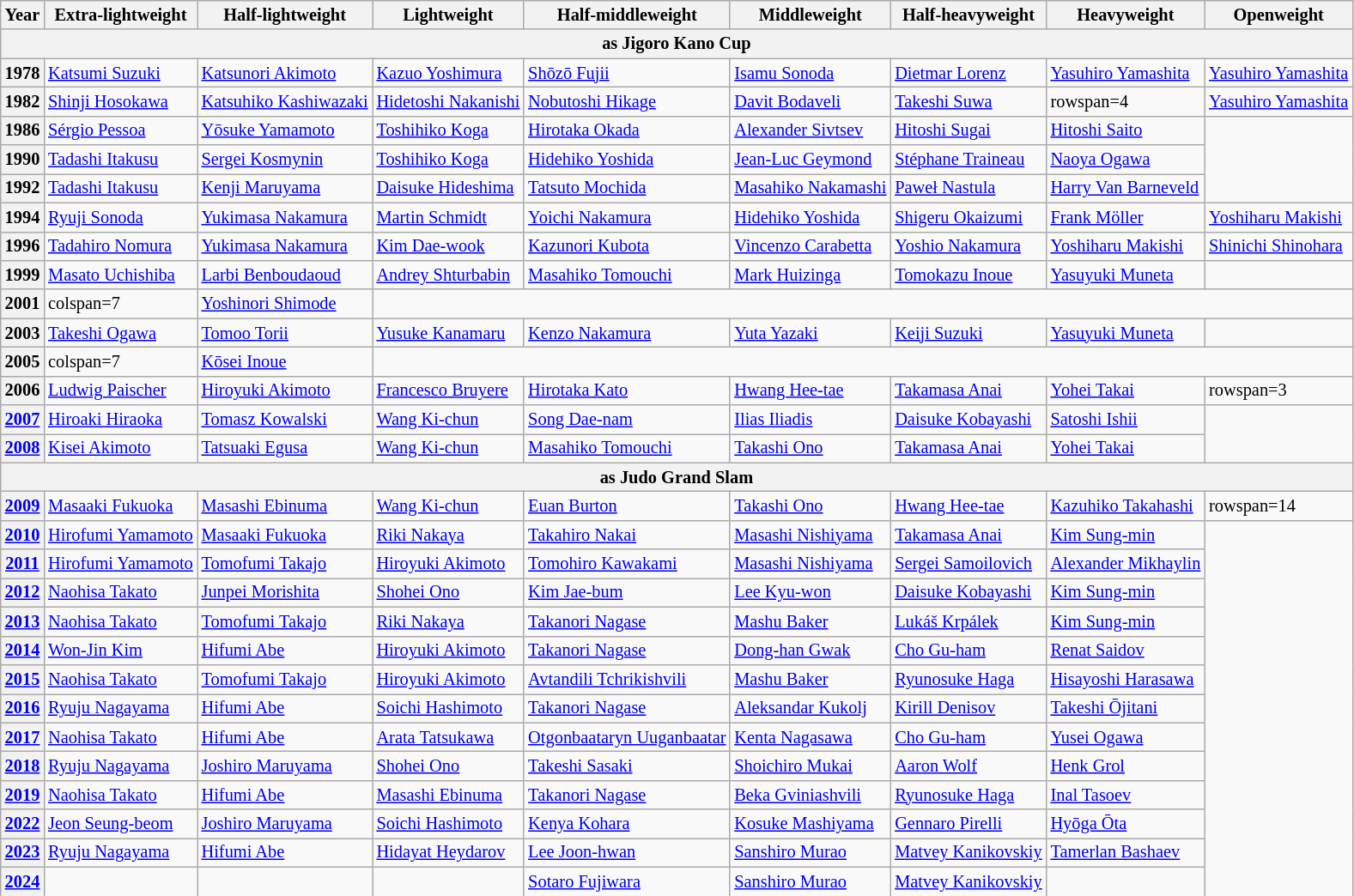<table class=wikitable style="font-size:85%;">
<tr>
<th>Year</th>
<th>Extra-lightweight</th>
<th>Half-lightweight</th>
<th>Lightweight</th>
<th>Half-middleweight</th>
<th>Middleweight</th>
<th>Half-heavyweight</th>
<th>Heavyweight</th>
<th>Openweight</th>
</tr>
<tr>
<th colspan=9>as Jigoro Kano Cup</th>
</tr>
<tr>
<th>1978</th>
<td> <a href='#'>Katsumi Suzuki</a></td>
<td> <a href='#'>Katsunori Akimoto</a></td>
<td> <a href='#'>Kazuo Yoshimura</a></td>
<td> <a href='#'>Shōzō Fujii</a></td>
<td> <a href='#'>Isamu Sonoda</a></td>
<td> <a href='#'>Dietmar Lorenz</a></td>
<td> <a href='#'>Yasuhiro Yamashita</a></td>
<td> <a href='#'>Yasuhiro Yamashita</a></td>
</tr>
<tr>
<th>1982</th>
<td> <a href='#'>Shinji Hosokawa</a></td>
<td> <a href='#'>Katsuhiko Kashiwazaki</a></td>
<td> <a href='#'>Hidetoshi Nakanishi</a></td>
<td> <a href='#'>Nobutoshi Hikage</a></td>
<td> <a href='#'>Davit Bodaveli</a></td>
<td> <a href='#'>Takeshi Suwa</a></td>
<td>rowspan=4 </td>
<td> <a href='#'>Yasuhiro Yamashita</a></td>
</tr>
<tr>
<th>1986</th>
<td> <a href='#'>Sérgio Pessoa</a></td>
<td> <a href='#'>Yōsuke Yamamoto</a></td>
<td> <a href='#'>Toshihiko Koga</a></td>
<td> <a href='#'>Hirotaka Okada</a></td>
<td> <a href='#'>Alexander Sivtsev</a></td>
<td> <a href='#'>Hitoshi Sugai</a></td>
<td> <a href='#'>Hitoshi Saito</a></td>
</tr>
<tr>
<th>1990</th>
<td> <a href='#'>Tadashi Itakusu</a></td>
<td> <a href='#'>Sergei Kosmynin</a></td>
<td> <a href='#'>Toshihiko Koga</a></td>
<td> <a href='#'>Hidehiko Yoshida</a></td>
<td> <a href='#'>Jean-Luc Geymond</a></td>
<td> <a href='#'>Stéphane Traineau</a></td>
<td> <a href='#'>Naoya Ogawa</a></td>
</tr>
<tr>
<th>1992</th>
<td> <a href='#'>Tadashi Itakusu</a></td>
<td> <a href='#'>Kenji Maruyama</a></td>
<td> <a href='#'>Daisuke Hideshima</a></td>
<td> <a href='#'>Tatsuto Mochida</a></td>
<td> <a href='#'>Masahiko Nakamashi</a></td>
<td> <a href='#'>Paweł Nastula</a></td>
<td> <a href='#'>Harry Van Barneveld</a></td>
</tr>
<tr>
<th>1994</th>
<td> <a href='#'>Ryuji Sonoda</a></td>
<td> <a href='#'>Yukimasa Nakamura</a></td>
<td> <a href='#'>Martin Schmidt</a></td>
<td> <a href='#'>Yoichi Nakamura</a></td>
<td> <a href='#'>Hidehiko Yoshida</a></td>
<td> <a href='#'>Shigeru Okaizumi</a></td>
<td> <a href='#'>Frank Möller</a></td>
<td> <a href='#'>Yoshiharu Makishi</a></td>
</tr>
<tr>
<th>1996</th>
<td> <a href='#'>Tadahiro Nomura</a></td>
<td> <a href='#'>Yukimasa Nakamura</a></td>
<td> <a href='#'>Kim Dae-wook</a></td>
<td> <a href='#'>Kazunori Kubota</a></td>
<td> <a href='#'>Vincenzo Carabetta</a></td>
<td> <a href='#'>Yoshio Nakamura</a></td>
<td> <a href='#'>Yoshiharu Makishi</a></td>
<td> <a href='#'>Shinichi Shinohara</a></td>
</tr>
<tr>
<th>1999</th>
<td> <a href='#'>Masato Uchishiba</a></td>
<td> <a href='#'>Larbi Benboudaoud</a></td>
<td> <a href='#'>Andrey Shturbabin</a></td>
<td> <a href='#'>Masahiko Tomouchi</a></td>
<td> <a href='#'>Mark Huizinga</a></td>
<td> <a href='#'>Tomokazu Inoue</a></td>
<td> <a href='#'>Yasuyuki Muneta</a></td>
<td></td>
</tr>
<tr>
<th>2001</th>
<td>colspan=7 </td>
<td> <a href='#'>Yoshinori Shimode</a></td>
</tr>
<tr>
<th>2003</th>
<td> <a href='#'>Takeshi Ogawa</a></td>
<td> <a href='#'>Tomoo Torii</a></td>
<td> <a href='#'>Yusuke Kanamaru</a></td>
<td> <a href='#'>Kenzo Nakamura</a></td>
<td> <a href='#'>Yuta Yazaki</a></td>
<td> <a href='#'>Keiji Suzuki</a></td>
<td> <a href='#'>Yasuyuki Muneta</a></td>
<td></td>
</tr>
<tr>
<th>2005</th>
<td>colspan=7 </td>
<td> <a href='#'>Kōsei Inoue</a></td>
</tr>
<tr>
<th>2006</th>
<td> <a href='#'>Ludwig Paischer</a></td>
<td> <a href='#'>Hiroyuki Akimoto</a></td>
<td> <a href='#'>Francesco Bruyere</a></td>
<td> <a href='#'>Hirotaka Kato</a></td>
<td> <a href='#'>Hwang Hee-tae</a></td>
<td> <a href='#'>Takamasa Anai</a></td>
<td> <a href='#'>Yohei Takai</a></td>
<td>rowspan=3 </td>
</tr>
<tr>
<th><a href='#'>2007</a></th>
<td> <a href='#'>Hiroaki Hiraoka</a></td>
<td> <a href='#'>Tomasz Kowalski</a></td>
<td> <a href='#'>Wang Ki-chun</a></td>
<td> <a href='#'>Song Dae-nam</a></td>
<td> <a href='#'>Ilias Iliadis</a></td>
<td>  <a href='#'>Daisuke Kobayashi</a></td>
<td> <a href='#'>Satoshi Ishii</a></td>
</tr>
<tr>
<th><a href='#'>2008</a></th>
<td> <a href='#'>Kisei Akimoto</a></td>
<td> <a href='#'>Tatsuaki Egusa</a></td>
<td> <a href='#'>Wang Ki-chun</a></td>
<td> <a href='#'>Masahiko Tomouchi</a></td>
<td> <a href='#'>Takashi Ono</a></td>
<td> <a href='#'>Takamasa Anai</a></td>
<td> <a href='#'>Yohei Takai</a></td>
</tr>
<tr>
<th colspan=9>as Judo Grand Slam</th>
</tr>
<tr>
<th><a href='#'>2009</a></th>
<td> <a href='#'>Masaaki Fukuoka</a></td>
<td> <a href='#'>Masashi Ebinuma</a></td>
<td> <a href='#'>Wang Ki-chun</a></td>
<td> <a href='#'>Euan Burton</a></td>
<td> <a href='#'>Takashi Ono</a></td>
<td> <a href='#'>Hwang Hee-tae</a></td>
<td> <a href='#'>Kazuhiko Takahashi</a></td>
<td>rowspan=14 </td>
</tr>
<tr>
<th><a href='#'>2010</a></th>
<td> <a href='#'>Hirofumi Yamamoto</a></td>
<td> <a href='#'>Masaaki Fukuoka</a></td>
<td> <a href='#'>Riki Nakaya</a></td>
<td> <a href='#'>Takahiro Nakai</a></td>
<td> <a href='#'>Masashi Nishiyama</a></td>
<td> <a href='#'>Takamasa Anai</a></td>
<td> <a href='#'>Kim Sung-min</a></td>
</tr>
<tr>
<th><a href='#'>2011</a></th>
<td> <a href='#'>Hirofumi Yamamoto</a></td>
<td> <a href='#'>Tomofumi Takajo</a></td>
<td> <a href='#'>Hiroyuki Akimoto</a></td>
<td> <a href='#'>Tomohiro Kawakami</a></td>
<td> <a href='#'>Masashi Nishiyama</a></td>
<td> <a href='#'>Sergei Samoilovich</a></td>
<td> <a href='#'>Alexander Mikhaylin</a></td>
</tr>
<tr>
<th><a href='#'>2012</a></th>
<td> <a href='#'>Naohisa Takato</a></td>
<td> <a href='#'>Junpei Morishita</a></td>
<td> <a href='#'>Shohei Ono</a></td>
<td> <a href='#'>Kim Jae-bum</a></td>
<td> <a href='#'>Lee Kyu-won</a></td>
<td> <a href='#'>Daisuke Kobayashi</a></td>
<td> <a href='#'>Kim Sung-min</a></td>
</tr>
<tr>
<th><a href='#'>2013</a></th>
<td> <a href='#'>Naohisa Takato</a></td>
<td> <a href='#'>Tomofumi Takajo</a></td>
<td> <a href='#'>Riki Nakaya</a></td>
<td> <a href='#'>Takanori Nagase</a></td>
<td> <a href='#'>Mashu Baker</a></td>
<td> <a href='#'>Lukáš Krpálek</a></td>
<td> <a href='#'>Kim Sung-min</a></td>
</tr>
<tr>
<th><a href='#'>2014</a></th>
<td> <a href='#'>Won-Jin Kim</a></td>
<td> <a href='#'>Hifumi Abe</a></td>
<td> <a href='#'>Hiroyuki Akimoto</a></td>
<td> <a href='#'>Takanori Nagase</a></td>
<td> <a href='#'>Dong-han Gwak</a></td>
<td> <a href='#'>Cho Gu-ham</a></td>
<td> <a href='#'>Renat Saidov</a></td>
</tr>
<tr>
<th><a href='#'>2015</a></th>
<td> <a href='#'>Naohisa Takato</a></td>
<td> <a href='#'>Tomofumi Takajo</a></td>
<td> <a href='#'>Hiroyuki Akimoto</a></td>
<td> <a href='#'>Avtandili Tchrikishvili</a></td>
<td> <a href='#'>Mashu Baker</a></td>
<td> <a href='#'>Ryunosuke Haga</a></td>
<td> <a href='#'>Hisayoshi Harasawa</a></td>
</tr>
<tr>
<th><a href='#'>2016</a></th>
<td> <a href='#'>Ryuju Nagayama</a></td>
<td> <a href='#'>Hifumi Abe</a></td>
<td> <a href='#'>Soichi Hashimoto</a></td>
<td> <a href='#'>Takanori Nagase</a></td>
<td> <a href='#'>Aleksandar Kukolj</a></td>
<td> <a href='#'>Kirill Denisov</a></td>
<td> <a href='#'>Takeshi Ōjitani</a></td>
</tr>
<tr>
<th><a href='#'>2017</a></th>
<td> <a href='#'>Naohisa Takato</a></td>
<td> <a href='#'>Hifumi Abe</a></td>
<td> <a href='#'>Arata Tatsukawa</a></td>
<td> <a href='#'>Otgonbaataryn Uuganbaatar</a></td>
<td> <a href='#'>Kenta Nagasawa</a></td>
<td> <a href='#'>Cho Gu-ham</a></td>
<td> <a href='#'>Yusei Ogawa</a></td>
</tr>
<tr>
<th><a href='#'>2018</a></th>
<td> <a href='#'>Ryuju Nagayama</a></td>
<td> <a href='#'>Joshiro Maruyama</a></td>
<td> <a href='#'>Shohei Ono</a></td>
<td> <a href='#'>Takeshi Sasaki</a></td>
<td> <a href='#'>Shoichiro Mukai</a></td>
<td> <a href='#'>Aaron Wolf</a></td>
<td> <a href='#'>Henk Grol</a></td>
</tr>
<tr>
<th><a href='#'>2019</a></th>
<td> <a href='#'>Naohisa Takato</a></td>
<td> <a href='#'>Hifumi Abe</a></td>
<td> <a href='#'>Masashi Ebinuma</a></td>
<td> <a href='#'>Takanori Nagase</a></td>
<td> <a href='#'>Beka Gviniashvili</a></td>
<td> <a href='#'>Ryunosuke Haga</a></td>
<td> <a href='#'>Inal Tasoev</a></td>
</tr>
<tr>
<th><a href='#'>2022</a></th>
<td> <a href='#'>Jeon Seung-beom</a></td>
<td> <a href='#'>Joshiro Maruyama</a></td>
<td> <a href='#'>Soichi Hashimoto</a></td>
<td> <a href='#'>Kenya Kohara</a></td>
<td> <a href='#'>Kosuke Mashiyama</a></td>
<td> <a href='#'>Gennaro Pirelli</a></td>
<td> <a href='#'>Hyōga Ōta</a></td>
</tr>
<tr>
<th><a href='#'>2023</a></th>
<td> <a href='#'>Ryuju Nagayama</a></td>
<td> <a href='#'>Hifumi Abe</a></td>
<td> <a href='#'>Hidayat Heydarov</a></td>
<td> <a href='#'>Lee Joon-hwan</a></td>
<td> <a href='#'>Sanshiro Murao</a></td>
<td> <a href='#'>Matvey Kanikovskiy</a></td>
<td> <a href='#'>Tamerlan Bashaev</a></td>
</tr>
<tr>
<th><a href='#'>2024</a></th>
<td> </td>
<td> </td>
<td> </td>
<td> <a href='#'>Sotaro Fujiwara</a></td>
<td> <a href='#'>Sanshiro Murao</a></td>
<td> <a href='#'>Matvey Kanikovskiy</a></td>
<td> </td>
</tr>
</table>
